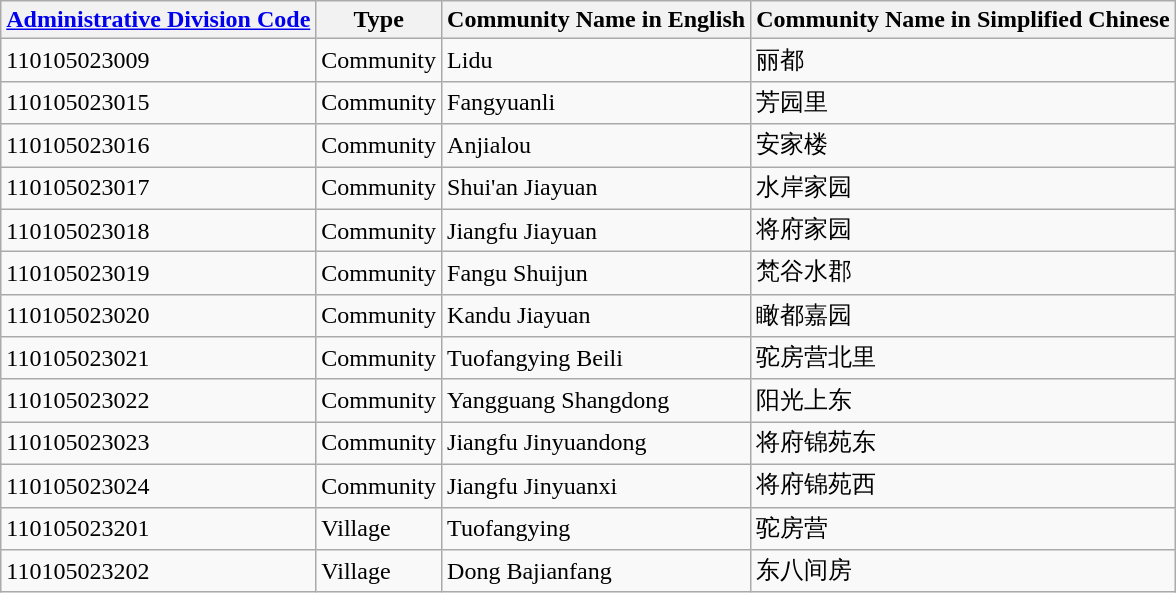<table class="wikitable sortable">
<tr>
<th><a href='#'>Administrative Division Code</a></th>
<th>Type</th>
<th>Community Name in English</th>
<th>Community Name in Simplified Chinese</th>
</tr>
<tr>
<td>110105023009</td>
<td>Community</td>
<td>Lidu</td>
<td>丽都</td>
</tr>
<tr>
<td>110105023015</td>
<td>Community</td>
<td>Fangyuanli</td>
<td>芳园里</td>
</tr>
<tr>
<td>110105023016</td>
<td>Community</td>
<td>Anjialou</td>
<td>安家楼</td>
</tr>
<tr>
<td>110105023017</td>
<td>Community</td>
<td>Shui'an Jiayuan</td>
<td>水岸家园</td>
</tr>
<tr>
<td>110105023018</td>
<td>Community</td>
<td>Jiangfu Jiayuan</td>
<td>将府家园</td>
</tr>
<tr>
<td>110105023019</td>
<td>Community</td>
<td>Fangu Shuijun</td>
<td>梵谷水郡</td>
</tr>
<tr>
<td>110105023020</td>
<td>Community</td>
<td>Kandu Jiayuan</td>
<td>瞰都嘉园</td>
</tr>
<tr>
<td>110105023021</td>
<td>Community</td>
<td>Tuofangying Beili</td>
<td>驼房营北里</td>
</tr>
<tr>
<td>110105023022</td>
<td>Community</td>
<td>Yangguang Shangdong</td>
<td>阳光上东</td>
</tr>
<tr>
<td>110105023023</td>
<td>Community</td>
<td>Jiangfu Jinyuandong</td>
<td>将府锦苑东</td>
</tr>
<tr>
<td>110105023024</td>
<td>Community</td>
<td>Jiangfu Jinyuanxi</td>
<td>将府锦苑西</td>
</tr>
<tr>
<td>110105023201</td>
<td>Village</td>
<td>Tuofangying</td>
<td>驼房营</td>
</tr>
<tr>
<td>110105023202</td>
<td>Village</td>
<td>Dong Bajianfang</td>
<td>东八间房</td>
</tr>
</table>
